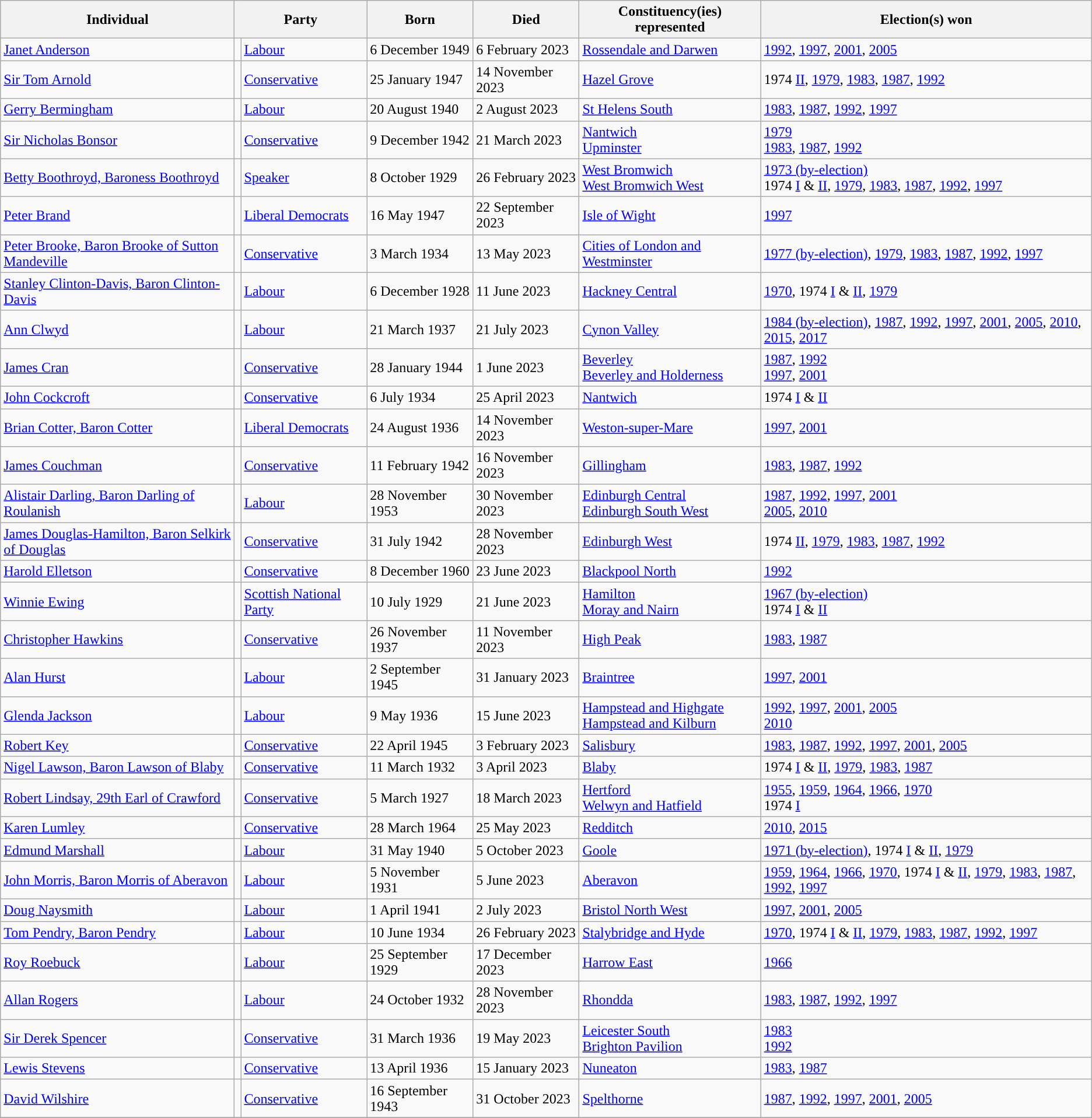<table class="wikitable sortable">
<tr>
<th width="260px">Individual</th>
<th colspan="2">Party</th>
<th>Born</th>
<th>Died</th>
<th>Constituency(ies) represented</th>
<th>Election(s) won</th>
</tr>
<tr>
<td><a href='#'>Janet Anderson</a></td>
<td style="background-color: "></td>
<td><a href='#'>Labour</a></td>
<td>6 December 1949</td>
<td>6 February 2023</td>
<td><a href='#'>Rossendale and Darwen</a></td>
<td><a href='#'>1992</a>, <a href='#'>1997</a>, <a href='#'>2001</a>, <a href='#'>2005</a></td>
</tr>
<tr>
<td><a href='#'>Sir Tom Arnold</a></td>
<td style="background-color: "></td>
<td><a href='#'>Conservative</a></td>
<td>25 January 1947</td>
<td>14 November 2023</td>
<td><a href='#'>Hazel Grove</a></td>
<td>1974 <a href='#'>II</a>, <a href='#'>1979</a>, <a href='#'>1983</a>, <a href='#'>1987</a>, <a href='#'>1992</a></td>
</tr>
<tr>
<td><a href='#'>Gerry Bermingham</a></td>
<td style="background-color: "></td>
<td><a href='#'>Labour</a></td>
<td>20 August 1940</td>
<td>2 August 2023</td>
<td><a href='#'>St Helens South</a></td>
<td><a href='#'>1983</a>, <a href='#'>1987</a>, <a href='#'>1992</a>, <a href='#'>1997</a></td>
</tr>
<tr>
<td><a href='#'>Sir Nicholas Bonsor</a></td>
<td style="background-color: "></td>
<td><a href='#'>Conservative</a></td>
<td>9 December 1942</td>
<td>21 March 2023</td>
<td><a href='#'>Nantwich</a><br><a href='#'>Upminster</a></td>
<td><a href='#'>1979</a><br><a href='#'>1983</a>, <a href='#'>1987</a>, <a href='#'>1992</a></td>
</tr>
<tr>
<td><a href='#'>Betty Boothroyd, Baroness Boothroyd</a></td>
<td style="background-color: "></td>
<td><a href='#'>Speaker</a></td>
<td>8 October 1929</td>
<td>26 February 2023</td>
<td><a href='#'>West Bromwich</a><br><a href='#'>West Bromwich West</a></td>
<td><a href='#'>1973 (by-election)</a><br>1974 <a href='#'>I</a> & <a href='#'>II</a>, <a href='#'>1979</a>, <a href='#'>1983</a>, <a href='#'>1987</a>, <a href='#'>1992</a>, <a href='#'>1997</a></td>
</tr>
<tr>
<td><a href='#'>Peter Brand</a></td>
<td style="background-color: "></td>
<td><a href='#'>Liberal Democrats</a></td>
<td>16 May 1947</td>
<td>22 September 2023</td>
<td><a href='#'>Isle of Wight</a></td>
<td><a href='#'>1997</a></td>
</tr>
<tr>
<td><a href='#'>Peter Brooke, Baron Brooke of Sutton Mandeville</a></td>
<td style="background-color: "></td>
<td><a href='#'>Conservative</a></td>
<td>3 March 1934</td>
<td>13 May 2023</td>
<td><a href='#'>Cities of London and Westminster</a></td>
<td><a href='#'>1977 (by-election)</a>, <a href='#'>1979</a>, <a href='#'>1983</a>, <a href='#'>1987</a>, <a href='#'>1992</a>, <a href='#'>1997</a></td>
</tr>
<tr>
<td><a href='#'>Stanley Clinton-Davis, Baron Clinton-Davis</a></td>
<td style="background-color: "></td>
<td><a href='#'>Labour</a></td>
<td>6 December 1928</td>
<td>11 June 2023</td>
<td><a href='#'>Hackney Central</a></td>
<td><a href='#'>1970</a>, 1974 <a href='#'>I</a> & <a href='#'>II</a>, <a href='#'>1979</a></td>
</tr>
<tr>
<td><a href='#'>Ann Clwyd</a></td>
<td style="background-color: "></td>
<td><a href='#'>Labour</a></td>
<td>21 March 1937</td>
<td>21 July 2023</td>
<td><a href='#'>Cynon Valley</a></td>
<td><a href='#'>1984 (by-election)</a>, <a href='#'>1987</a>, <a href='#'>1992</a>, <a href='#'>1997</a>, <a href='#'>2001</a>, <a href='#'>2005</a>, <a href='#'>2010</a>, <a href='#'>2015</a>, <a href='#'>2017</a></td>
</tr>
<tr>
<td><a href='#'>James Cran</a></td>
<td style="background-color: "></td>
<td><a href='#'>Conservative</a></td>
<td>28 January 1944</td>
<td> 1 June 2023</td>
<td><a href='#'>Beverley</a><br><a href='#'>Beverley and Holderness</a></td>
<td><a href='#'>1987</a>, <a href='#'>1992</a><br><a href='#'>1997</a>, <a href='#'>2001</a></td>
</tr>
<tr>
<td><a href='#'>John Cockcroft</a></td>
<td style="background-color: "></td>
<td><a href='#'>Conservative</a></td>
<td>6 July 1934</td>
<td>25 April 2023</td>
<td><a href='#'>Nantwich</a></td>
<td>1974 <a href='#'>I</a> & <a href='#'>II</a></td>
</tr>
<tr>
<td><a href='#'>Brian Cotter, Baron Cotter</a></td>
<td style="background-color: "></td>
<td><a href='#'>Liberal Democrats</a></td>
<td>24 August 1936</td>
<td>14 November 2023</td>
<td><a href='#'>Weston-super-Mare</a></td>
<td><a href='#'>1997</a>, <a href='#'>2001</a></td>
</tr>
<tr>
<td><a href='#'>James Couchman</a></td>
<td style="background-color: "></td>
<td><a href='#'>Conservative</a></td>
<td>11 February 1942</td>
<td>16 November 2023</td>
<td><a href='#'>Gillingham</a></td>
<td><a href='#'>1983</a>, <a href='#'>1987</a>, <a href='#'>1992</a></td>
</tr>
<tr>
<td><a href='#'>Alistair Darling, Baron Darling of Roulanish</a></td>
<td style="background-color: "></td>
<td><a href='#'>Labour</a></td>
<td>28 November 1953</td>
<td>30 November 2023</td>
<td><a href='#'>Edinburgh Central</a><br><a href='#'>Edinburgh South West</a></td>
<td><a href='#'>1987</a>, <a href='#'>1992</a>, <a href='#'>1997</a>, <a href='#'>2001</a><br><a href='#'>2005</a>, <a href='#'>2010</a></td>
</tr>
<tr>
<td><a href='#'>James Douglas-Hamilton, Baron Selkirk of Douglas</a></td>
<td style="background-color: "></td>
<td><a href='#'>Conservative</a></td>
<td>31 July 1942</td>
<td>28 November 2023</td>
<td><a href='#'>Edinburgh West</a></td>
<td>1974 <a href='#'>II</a>, <a href='#'>1979</a>, <a href='#'>1983</a>, <a href='#'>1987</a>, <a href='#'>1992</a></td>
</tr>
<tr>
<td><a href='#'>Harold Elletson</a></td>
<td style="background-color: "></td>
<td><a href='#'>Conservative</a></td>
<td>8 December 1960</td>
<td>23 June 2023</td>
<td><a href='#'>Blackpool North</a></td>
<td><a href='#'>1992</a></td>
</tr>
<tr>
<td><a href='#'>Winnie Ewing</a></td>
<td style="background-color: "></td>
<td><a href='#'>Scottish National Party</a></td>
<td>10 July 1929</td>
<td>21 June 2023</td>
<td><a href='#'>Hamilton</a><br><a href='#'>Moray and Nairn</a></td>
<td><a href='#'>1967 (by-election)</a><br>1974 <a href='#'>I</a> & <a href='#'>II</a></td>
</tr>
<tr>
<td><a href='#'>Christopher Hawkins</a></td>
<td style="background-color: "></td>
<td><a href='#'>Conservative</a></td>
<td>26 November 1937</td>
<td>11 November 2023</td>
<td><a href='#'>High Peak</a></td>
<td><a href='#'>1983</a>, <a href='#'>1987</a></td>
</tr>
<tr>
<td><a href='#'>Alan Hurst</a></td>
<td style="background-color: "></td>
<td><a href='#'>Labour</a></td>
<td>2 September 1945</td>
<td>31 January 2023</td>
<td><a href='#'>Braintree</a></td>
<td><a href='#'>1997</a>, <a href='#'>2001</a></td>
</tr>
<tr>
<td><a href='#'>Glenda Jackson</a></td>
<td style="background-color: "></td>
<td><a href='#'>Labour</a></td>
<td>9 May 1936</td>
<td>15 June 2023</td>
<td><a href='#'>Hampstead and Highgate</a><br><a href='#'>Hampstead and Kilburn</a></td>
<td><a href='#'>1992</a>, <a href='#'>1997</a>, <a href='#'>2001</a>, <a href='#'>2005</a><br><a href='#'>2010</a></td>
</tr>
<tr>
<td><a href='#'>Robert Key</a></td>
<td style="background-color: "></td>
<td><a href='#'>Conservative</a></td>
<td>22 April 1945</td>
<td>3 February 2023</td>
<td><a href='#'>Salisbury</a></td>
<td><a href='#'>1983</a>, <a href='#'>1987</a>, <a href='#'>1992</a>, <a href='#'>1997</a>, <a href='#'>2001</a>, <a href='#'>2005</a></td>
</tr>
<tr>
<td><a href='#'>Nigel Lawson, Baron Lawson of Blaby</a></td>
<td style="background-color: "></td>
<td><a href='#'>Conservative</a></td>
<td>11 March 1932</td>
<td>3 April 2023</td>
<td><a href='#'>Blaby</a></td>
<td>1974 <a href='#'>I</a> & <a href='#'>II</a>, <a href='#'>1979</a>, <a href='#'>1983</a>, <a href='#'>1987</a></td>
</tr>
<tr>
<td><a href='#'>Robert Lindsay, 29th Earl of Crawford</a></td>
<td style="background-color: "></td>
<td><a href='#'>Conservative</a></td>
<td>5 March 1927</td>
<td>18 March 2023</td>
<td><a href='#'>Hertford</a><br><a href='#'>Welwyn and Hatfield</a></td>
<td><a href='#'>1955</a>, <a href='#'>1959</a>, <a href='#'>1964</a>, <a href='#'>1966</a>, <a href='#'>1970</a><br>1974 <a href='#'>I</a></td>
</tr>
<tr>
<td><a href='#'>Karen Lumley</a></td>
<td style="background-color: "></td>
<td><a href='#'>Conservative</a></td>
<td>28 March 1964</td>
<td>25 May 2023</td>
<td><a href='#'>Redditch</a></td>
<td><a href='#'>2010</a>, <a href='#'>2015</a></td>
</tr>
<tr>
<td><a href='#'>Edmund Marshall</a></td>
<td style="background-color: "></td>
<td><a href='#'>Labour</a></td>
<td>31 May 1940</td>
<td>5 October 2023</td>
<td><a href='#'>Goole</a></td>
<td><a href='#'>1971 (by-election)</a>, 1974 <a href='#'>I</a> & <a href='#'>II</a>, <a href='#'>1979</a></td>
</tr>
<tr>
<td><a href='#'>John Morris, Baron Morris of Aberavon</a></td>
<td style="background-color: "></td>
<td><a href='#'>Labour</a></td>
<td>5 November 1931</td>
<td>5 June 2023</td>
<td><a href='#'>Aberavon</a></td>
<td><a href='#'>1959</a>, <a href='#'>1964</a>, <a href='#'>1966</a>, <a href='#'>1970</a>, 1974 <a href='#'>I</a> & <a href='#'>II</a>, <a href='#'>1979</a>, <a href='#'>1983</a>, <a href='#'>1987</a>, <a href='#'>1992</a>, <a href='#'>1997</a></td>
</tr>
<tr>
<td><a href='#'>Doug Naysmith</a></td>
<td style="background-color: "></td>
<td><a href='#'>Labour</a></td>
<td>1 April 1941</td>
<td>2 July 2023</td>
<td><a href='#'>Bristol North West</a></td>
<td><a href='#'>1997</a>, <a href='#'>2001</a>, <a href='#'>2005</a></td>
</tr>
<tr>
<td><a href='#'>Tom Pendry, Baron Pendry</a></td>
<td style="background-color: "></td>
<td><a href='#'>Labour</a></td>
<td>10 June 1934</td>
<td>26 February 2023</td>
<td><a href='#'>Stalybridge and Hyde</a></td>
<td><a href='#'>1970</a>, 1974 <a href='#'>I</a> & <a href='#'>II</a>, <a href='#'>1979</a>, <a href='#'>1983</a>, <a href='#'>1987</a>, <a href='#'>1992</a>, <a href='#'>1997</a></td>
</tr>
<tr>
<td><a href='#'>Roy Roebuck</a></td>
<td style="background-color: "></td>
<td><a href='#'>Labour</a></td>
<td>25 September 1929</td>
<td>17 December 2023</td>
<td><a href='#'>Harrow East</a></td>
<td><a href='#'>1966</a></td>
</tr>
<tr>
<td><a href='#'>Allan Rogers</a></td>
<td style="background-color: "></td>
<td><a href='#'>Labour</a></td>
<td>24 October 1932</td>
<td>28 November 2023</td>
<td><a href='#'>Rhondda</a></td>
<td><a href='#'>1983</a>, <a href='#'>1987</a>, <a href='#'>1992</a>, <a href='#'>1997</a></td>
</tr>
<tr>
<td><a href='#'>Sir Derek Spencer</a></td>
<td style="background-color: "></td>
<td><a href='#'>Conservative</a></td>
<td>31 March 1936</td>
<td>19 May 2023</td>
<td><a href='#'>Leicester South</a><br><a href='#'>Brighton Pavilion</a></td>
<td><a href='#'>1983</a><br><a href='#'>1992</a></td>
</tr>
<tr>
<td><a href='#'>Lewis Stevens</a></td>
<td style="background-color: "></td>
<td><a href='#'>Conservative</a></td>
<td>13 April 1936</td>
<td>15 January 2023</td>
<td><a href='#'>Nuneaton</a></td>
<td><a href='#'>1983</a>, <a href='#'>1987</a></td>
</tr>
<tr>
<td><a href='#'>David Wilshire</a></td>
<td style="background-color: "></td>
<td><a href='#'>Conservative</a></td>
<td>16 September 1943</td>
<td>31 October 2023</td>
<td><a href='#'>Spelthorne</a></td>
<td><a href='#'>1987</a>, <a href='#'>1992</a>, <a href='#'>1997</a>, <a href='#'>2001</a>, <a href='#'>2005</a></td>
</tr>
<tr>
</tr>
</table>
